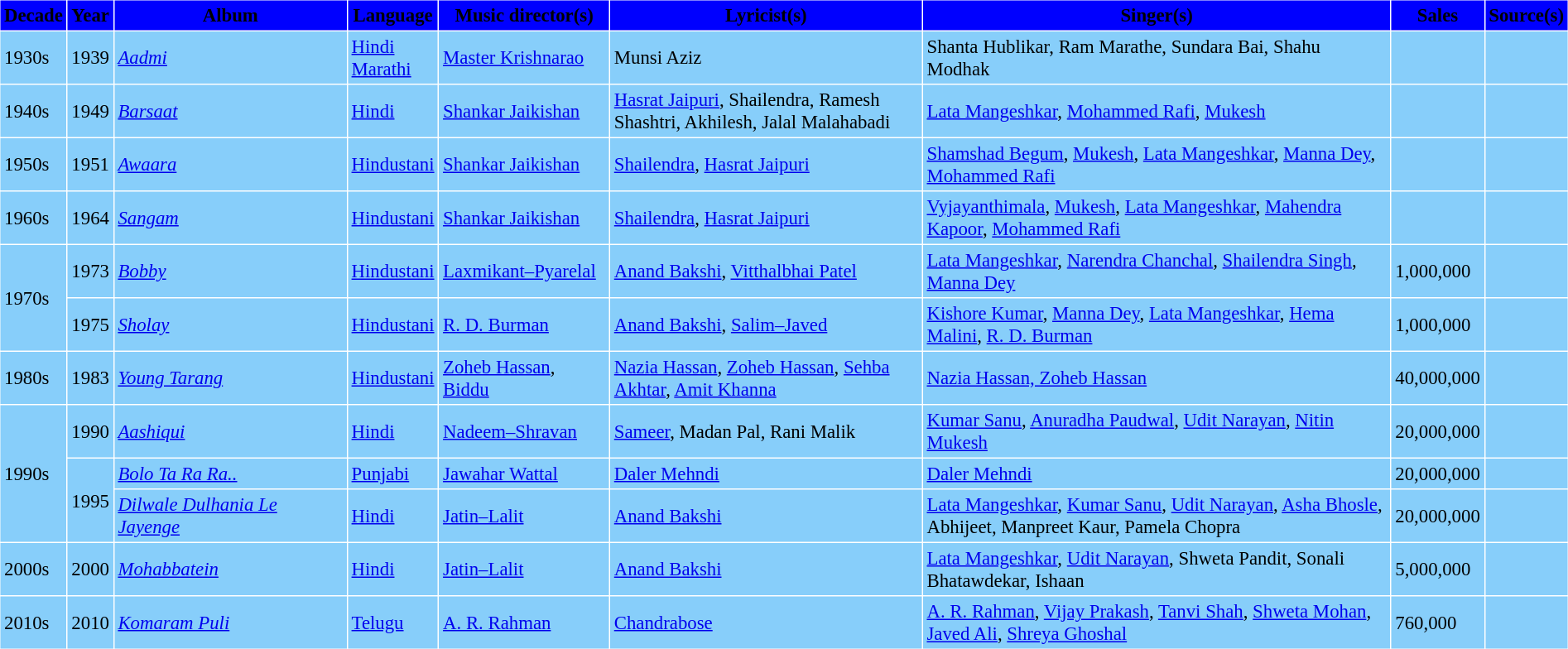<table border=0 cellpadding=3 cellspacing=1 style="width:100%; font-size:95%;">
<tr style="background:#00f; colour:#fff;">
<th scope="col">Decade</th>
<th scope="col">Year</th>
<th scope="col">Album</th>
<th>Language</th>
<th scope="col">Music director(s)</th>
<th scope="col" style="width:20%;">Lyricist(s)</th>
<th scope="col" style="width:30%;">Singer(s)</th>
<th scope="col">Sales</th>
<th scope="col">Source(s)</th>
</tr>
<tr style="background:#87cefa;">
<td>1930s</td>
<td>1939</td>
<td><em><a href='#'>Aadmi</a></em></td>
<td><a href='#'>Hindi</a><br><a href='#'>Marathi</a></td>
<td><a href='#'>Master Krishnarao</a></td>
<td>Munsi Aziz</td>
<td>Shanta Hublikar, Ram Marathe, Sundara Bai, Shahu Modhak</td>
<td></td>
<td></td>
</tr>
<tr style="background:#87cefa;">
<td>1940s</td>
<td>1949</td>
<td><em><a href='#'>Barsaat</a></em></td>
<td><a href='#'>Hindi</a></td>
<td><a href='#'>Shankar Jaikishan</a></td>
<td><a href='#'>Hasrat Jaipuri</a>, Shailendra, Ramesh Shashtri, Akhilesh, Jalal Malahabadi</td>
<td><a href='#'>Lata Mangeshkar</a>, <a href='#'>Mohammed Rafi</a>, <a href='#'>Mukesh</a></td>
<td></td>
<td></td>
</tr>
<tr style="background:#87cefa;">
<td>1950s</td>
<td>1951</td>
<td><em><a href='#'>Awaara</a></em></td>
<td><a href='#'>Hindustani</a></td>
<td><a href='#'>Shankar Jaikishan</a></td>
<td><a href='#'>Shailendra</a>, <a href='#'>Hasrat Jaipuri</a></td>
<td><a href='#'>Shamshad Begum</a>, <a href='#'>Mukesh</a>, <a href='#'>Lata Mangeshkar</a>, <a href='#'>Manna Dey</a>, <a href='#'>Mohammed Rafi</a></td>
<td></td>
<td></td>
</tr>
<tr style="background:#87cefa;">
<td>1960s</td>
<td>1964</td>
<td><em><a href='#'>Sangam</a></em></td>
<td><a href='#'>Hindustani</a></td>
<td><a href='#'>Shankar Jaikishan</a></td>
<td><a href='#'>Shailendra</a>, <a href='#'>Hasrat Jaipuri</a></td>
<td><a href='#'>Vyjayanthimala</a>, <a href='#'>Mukesh</a>, <a href='#'>Lata Mangeshkar</a>, <a href='#'>Mahendra Kapoor</a>, <a href='#'>Mohammed Rafi</a></td>
<td></td>
<td></td>
</tr>
<tr style="background:#87cefa;">
<td rowspan="2">1970s</td>
<td>1973</td>
<td><em><a href='#'>Bobby</a></em></td>
<td><a href='#'>Hindustani</a></td>
<td><a href='#'>Laxmikant–Pyarelal</a></td>
<td><a href='#'>Anand Bakshi</a>, <a href='#'>Vitthalbhai Patel</a></td>
<td><a href='#'>Lata Mangeshkar</a>, <a href='#'>Narendra Chanchal</a>, <a href='#'>Shailendra Singh</a>, <a href='#'>Manna Dey</a></td>
<td>1,000,000</td>
<td></td>
</tr>
<tr style="background:#87cefa;">
<td>1975</td>
<td><em><a href='#'>Sholay</a></em></td>
<td><a href='#'>Hindustani</a></td>
<td><a href='#'>R. D. Burman</a></td>
<td><a href='#'>Anand Bakshi</a>, <a href='#'>Salim–Javed</a></td>
<td><a href='#'>Kishore Kumar</a>, <a href='#'>Manna Dey</a>, <a href='#'>Lata Mangeshkar</a>, <a href='#'>Hema Malini</a>, <a href='#'>R. D. Burman</a></td>
<td>1,000,000</td>
<td></td>
</tr>
<tr style="background:#87cefa;">
<td>1980s</td>
<td>1983</td>
<td><em><a href='#'>Young Tarang</a></em></td>
<td><a href='#'>Hindustani</a></td>
<td><a href='#'>Zoheb Hassan</a>, <a href='#'>Biddu</a></td>
<td><a href='#'>Nazia Hassan</a>, <a href='#'>Zoheb Hassan</a>, <a href='#'>Sehba Akhtar</a>, <a href='#'>Amit Khanna</a></td>
<td><a href='#'>Nazia Hassan, Zoheb Hassan</a></td>
<td>40,000,000</td>
<td></td>
</tr>
<tr style="background:#87cefa;">
<td rowspan="3">1990s</td>
<td>1990</td>
<td><em><a href='#'>Aashiqui</a></em></td>
<td><a href='#'>Hindi</a></td>
<td><a href='#'>Nadeem–Shravan</a></td>
<td><a href='#'>Sameer</a>, Madan Pal, Rani Malik</td>
<td><a href='#'>Kumar Sanu</a>, <a href='#'>Anuradha Paudwal</a>, <a href='#'>Udit Narayan</a>, <a href='#'>Nitin Mukesh</a></td>
<td>20,000,000</td>
<td></td>
</tr>
<tr style="background:#87cefa;">
<td rowspan="2">1995</td>
<td><em><a href='#'>Bolo Ta Ra Ra..</a></em></td>
<td><a href='#'>Punjabi</a></td>
<td><a href='#'>Jawahar Wattal</a></td>
<td><a href='#'>Daler Mehndi</a></td>
<td><a href='#'>Daler Mehndi</a></td>
<td>20,000,000</td>
<td></td>
</tr>
<tr style="background:#87cefa;">
<td><em><a href='#'>Dilwale Dulhania Le Jayenge</a></em></td>
<td><a href='#'>Hindi</a></td>
<td><a href='#'>Jatin–Lalit</a></td>
<td><a href='#'>Anand Bakshi</a></td>
<td><a href='#'>Lata Mangeshkar</a>, <a href='#'>Kumar Sanu</a>, <a href='#'>Udit Narayan</a>, <a href='#'>Asha Bhosle</a>, Abhijeet, Manpreet Kaur, Pamela Chopra</td>
<td>20,000,000</td>
<td></td>
</tr>
<tr style="background:#87cefa;">
<td>2000s</td>
<td>2000</td>
<td><em><a href='#'>Mohabbatein</a></em></td>
<td><a href='#'>Hindi</a></td>
<td><a href='#'>Jatin–Lalit</a></td>
<td><a href='#'>Anand Bakshi</a></td>
<td><a href='#'>Lata Mangeshkar</a>, <a href='#'>Udit Narayan</a>, Shweta Pandit, Sonali Bhatawdekar, Ishaan</td>
<td>5,000,000</td>
<td></td>
</tr>
<tr style="background:#87cefa;">
<td>2010s</td>
<td>2010</td>
<td><em><a href='#'>Komaram Puli</a></em></td>
<td><a href='#'>Telugu</a></td>
<td><a href='#'>A. R. Rahman</a></td>
<td><a href='#'>Chandrabose</a></td>
<td><a href='#'>A. R. Rahman</a>, <a href='#'>Vijay Prakash</a>, <a href='#'>Tanvi Shah</a>, <a href='#'>Shweta Mohan</a>, <a href='#'>Javed Ali</a>, <a href='#'>Shreya Ghoshal</a></td>
<td>760,000</td>
<td></td>
</tr>
</table>
